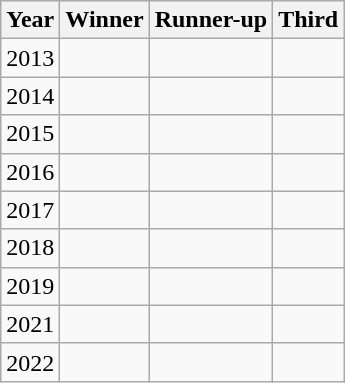<table class="wikitable">
<tr>
<th>Year</th>
<th>Winner</th>
<th>Runner-up</th>
<th>Third</th>
</tr>
<tr>
<td>2013</td>
<td><strong></strong></td>
<td></td>
<td></td>
</tr>
<tr>
<td>2014</td>
<td><strong></strong></td>
<td></td>
<td></td>
</tr>
<tr>
<td>2015</td>
<td><strong></strong></td>
<td></td>
<td></td>
</tr>
<tr>
<td>2016</td>
<td><strong></strong></td>
<td></td>
<td></td>
</tr>
<tr>
<td>2017</td>
<td><strong></strong></td>
<td></td>
<td></td>
</tr>
<tr>
<td>2018</td>
<td><strong></strong></td>
<td></td>
<td></td>
</tr>
<tr>
<td>2019</td>
<td><strong></strong></td>
<td></td>
<td></td>
</tr>
<tr>
<td>2021</td>
<td><strong></strong></td>
<td></td>
<td></td>
</tr>
<tr>
<td>2022</td>
<td><strong></strong></td>
<td></td>
<td></td>
</tr>
</table>
